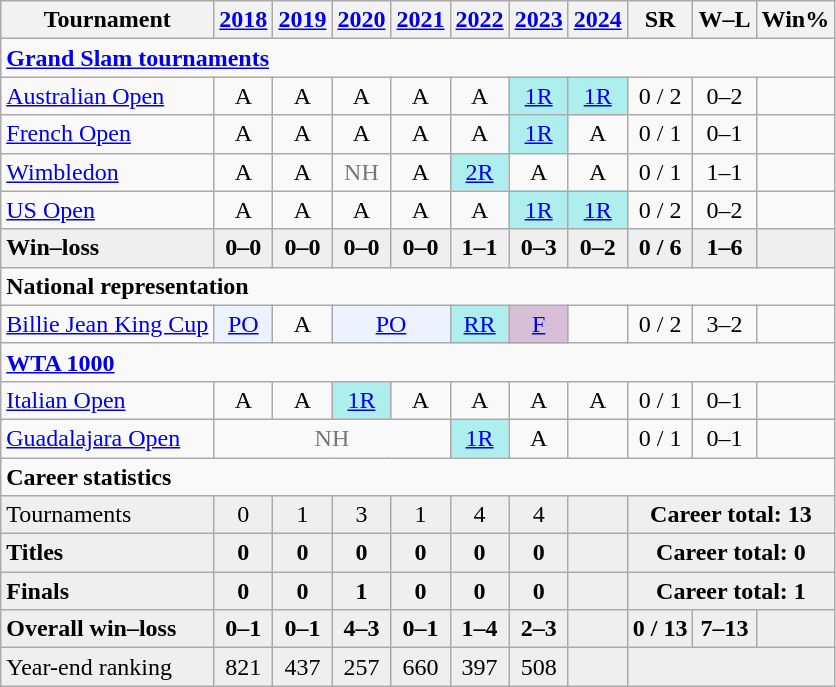<table class="wikitable" style="text-align:center">
<tr>
<th>Tournament</th>
<th><a href='#'>2018</a></th>
<th><a href='#'>2019</a></th>
<th><a href='#'>2020</a></th>
<th><a href='#'>2021</a></th>
<th><a href='#'>2022</a></th>
<th><a href='#'>2023</a></th>
<th><a href='#'>2024</a></th>
<th>SR</th>
<th>W–L</th>
<th>Win%</th>
</tr>
<tr>
<td colspan="11" align="left"><strong><a href='#'>Grand Slam tournaments</a></strong></td>
</tr>
<tr>
<td align="left"><a href='#'>Australian Open</a></td>
<td>A</td>
<td>A</td>
<td>A</td>
<td>A</td>
<td>A</td>
<td bgcolor=afeeee><a href='#'>1R</a></td>
<td bgcolor=afeeee><a href='#'>1R</a></td>
<td>0 / 2</td>
<td>0–2</td>
<td></td>
</tr>
<tr>
<td align="left"><a href='#'>French Open</a></td>
<td>A</td>
<td>A</td>
<td>A</td>
<td>A</td>
<td>A</td>
<td bgcolor=afeeee><a href='#'>1R</a></td>
<td>A</td>
<td>0 / 1</td>
<td>0–1</td>
<td></td>
</tr>
<tr>
<td align="left"><a href='#'>Wimbledon</a></td>
<td>A</td>
<td>A</td>
<td style="color:#767676">NH</td>
<td>A</td>
<td bgcolor="afeeee"><a href='#'>2R</a></td>
<td>A</td>
<td>A</td>
<td>0 / 1</td>
<td>1–1</td>
<td></td>
</tr>
<tr>
<td align="left"><a href='#'>US Open</a></td>
<td>A</td>
<td>A</td>
<td>A</td>
<td>A</td>
<td>A</td>
<td bgcolor=afeeee><a href='#'>1R</a></td>
<td bgcolor=afeeee><a href='#'>1R</a></td>
<td>0 / 2</td>
<td>0–2</td>
<td></td>
</tr>
<tr style="background:#efefef;font-weight:bold">
<td align="left">Win–loss</td>
<td>0–0</td>
<td>0–0</td>
<td>0–0</td>
<td>0–0</td>
<td>1–1</td>
<td>0–3</td>
<td>0–2</td>
<td>0 / 6</td>
<td>1–6</td>
<td></td>
</tr>
<tr>
<td colspan="11" align="left"><strong>National representation</strong></td>
</tr>
<tr>
<td align=left><a href='#'>Billie Jean King Cup</a></td>
<td bgcolor=ecf2ff><a href='#'>PO</a></td>
<td>A</td>
<td colspan="2" bgcolor=ecf2ff><a href='#'>PO</a></td>
<td bgcolor=afeeee><a href='#'>RR</a></td>
<td style=background:thistle><a href='#'>F</a></td>
<td></td>
<td>0 / 2</td>
<td>3–2</td>
<td></td>
</tr>
<tr>
<td colspan="11" align="left"><strong><a href='#'>WTA 1000</a></strong></td>
</tr>
<tr>
<td align="left"><a href='#'>Italian Open</a></td>
<td>A</td>
<td>A</td>
<td bgcolor="afeeee"><a href='#'>1R</a></td>
<td>A</td>
<td>A</td>
<td>A</td>
<td>A</td>
<td>0 / 1</td>
<td>0–1</td>
<td></td>
</tr>
<tr>
<td align="left"><a href='#'>Guadalajara Open</a></td>
<td colspan="4" style=color:#767676>NH</td>
<td bgcolor="afeeee"><a href='#'>1R</a></td>
<td>A</td>
<td></td>
<td>0 / 1</td>
<td>0–1</td>
<td></td>
</tr>
<tr>
<td colspan="11" align="left"><strong>Career statistics</strong></td>
</tr>
<tr style="background:#efefef">
<td align="left">Tournaments</td>
<td>0</td>
<td>1</td>
<td>3</td>
<td>1</td>
<td>4</td>
<td>4</td>
<td></td>
<td colspan="3"><strong>Career total: 13</strong></td>
</tr>
<tr style="background:#efefef;font-weight:bold">
<td align="left">Titles</td>
<td>0</td>
<td>0</td>
<td>0</td>
<td>0</td>
<td>0</td>
<td>0</td>
<td></td>
<td colspan="3">Career total: 0</td>
</tr>
<tr style="background:#efefef;font-weight:bold">
<td align="left">Finals</td>
<td>0</td>
<td>0</td>
<td>1</td>
<td>0</td>
<td>0</td>
<td>0</td>
<td></td>
<td colspan="3">Career total: 1</td>
</tr>
<tr style="background:#efefef;font-weight:bold">
<td align="left">Overall win–loss</td>
<td>0–1</td>
<td>0–1</td>
<td>4–3</td>
<td>0–1</td>
<td>1–4</td>
<td>2–3</td>
<td></td>
<td>0 / 13</td>
<td>7–13</td>
<td></td>
</tr>
<tr style="background:#efefef">
<td align="left">Year-end ranking</td>
<td>821</td>
<td>437</td>
<td>257</td>
<td>660</td>
<td>397</td>
<td>508</td>
<td></td>
<td colspan="3"></td>
</tr>
</table>
